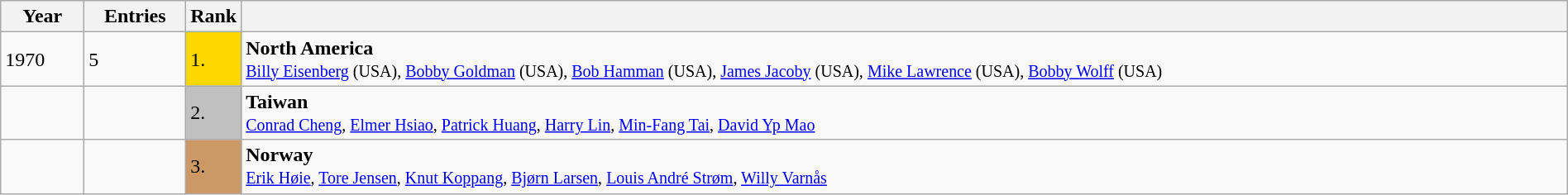<table class="wikitable" style="width:100%;">
<tr>
<th>Year</th>
<th>Entries</th>
<th>Rank</th>
<th></th>
</tr>
<tr>
<td width=60>1970</td>
<td>5</td>
<td style="background:gold; width:30px;">1.</td>
<td> <strong>North America</strong><br><small><a href='#'>Billy Eisenberg</a> (USA), <a href='#'>Bobby Goldman</a> (USA), <a href='#'>Bob Hamman</a> (USA), <a href='#'>James Jacoby</a> (USA), <a href='#'>Mike Lawrence</a> (USA), <a href='#'>Bobby Wolff</a> (USA)</small></td>
</tr>
<tr>
<td></td>
<td></td>
<td style="background:silver;">2.</td>
<td> <strong>Taiwan</strong><br><small><a href='#'>Conrad Cheng</a>, <a href='#'>Elmer Hsiao</a>, <a href='#'>Patrick Huang</a>, <a href='#'>Harry Lin</a>, <a href='#'>Min-Fang Tai</a>, <a href='#'>David Yp Mao</a></small></td>
</tr>
<tr>
<td></td>
<td></td>
<td style="background:#c96;">3.</td>
<td> <strong>Norway</strong><br><small><a href='#'>Erik Høie</a>, <a href='#'>Tore Jensen</a>, <a href='#'>Knut Koppang</a>, <a href='#'>Bjørn Larsen</a>, <a href='#'>Louis André Strøm</a>, <a href='#'>Willy Varnås</a></small></td>
</tr>
</table>
